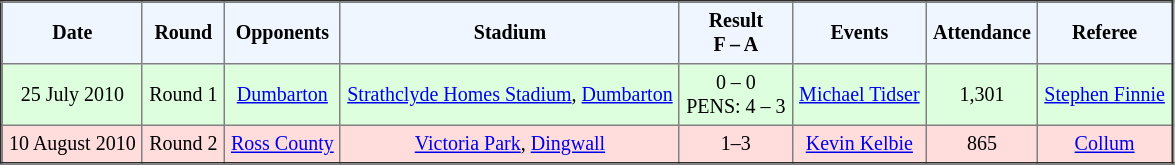<table border="2" cellpadding="4" style="border-collapse:collapse; text-align:center; font-size:smaller;">
<tr style="background:#f0f6ff;">
<th><strong>Date</strong></th>
<th><strong>Round</strong></th>
<th><strong>Opponents</strong></th>
<th><strong>Stadium</strong></th>
<th><strong>Result <br> F – A</strong></th>
<th><strong>Events</strong></th>
<th><strong>Attendance</strong></th>
<th><strong>Referee</strong></th>
</tr>
<tr bgcolor="ddffdd">
<td>25 July 2010</td>
<td>Round 1</td>
<td><a href='#'>Dumbarton</a></td>
<td><a href='#'>Strathclyde Homes Stadium</a>, <a href='#'>Dumbarton</a></td>
<td>0 – 0 <br> PENS: 4 – 3</td>
<td><a href='#'>Michael Tidser</a> </td>
<td>1,301</td>
<td><a href='#'>Stephen Finnie</a></td>
</tr>
<tr bgcolor="ffdddd">
<td>10 August 2010</td>
<td>Round 2</td>
<td><a href='#'>Ross County</a></td>
<td><a href='#'>Victoria Park</a>, <a href='#'>Dingwall</a></td>
<td>1–3</td>
<td><a href='#'>Kevin Kelbie</a> </td>
<td>865</td>
<td><a href='#'>Collum</a></td>
</tr>
</table>
